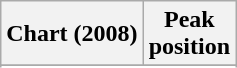<table class="wikitable sortable plainrowheaders">
<tr>
<th>Chart (2008)</th>
<th>Peak<br>position</th>
</tr>
<tr>
</tr>
<tr>
</tr>
<tr>
</tr>
<tr>
</tr>
</table>
